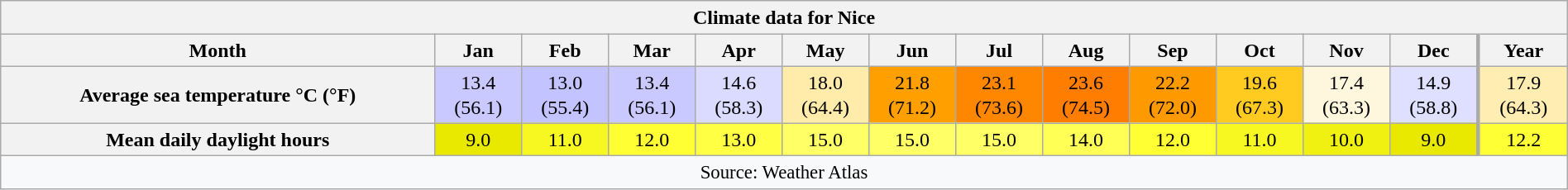<table style="width:100%;text-align:center;line-height:1.2em;margin-left:auto;margin-right:auto" class="wikitable mw-collapsible">
<tr>
<th Colspan=14>Climate data for Nice</th>
</tr>
<tr>
<th>Month</th>
<th>Jan</th>
<th>Feb</th>
<th>Mar</th>
<th>Apr</th>
<th>May</th>
<th>Jun</th>
<th>Jul</th>
<th>Aug</th>
<th>Sep</th>
<th>Oct</th>
<th>Nov</th>
<th>Dec</th>
<th style="border-left-width:medium">Year</th>
</tr>
<tr>
<th>Average sea temperature °C (°F)</th>
<td style="background:#C9C9FF;color:#000000;">13.4<br>(56.1)</td>
<td style="background:#C3C3FF;color:#000000;">13.0<br>(55.4)</td>
<td style="background:#C9C9FF;color:#000000;">13.4<br>(56.1)</td>
<td style="background:#DBDBFF;color:#000000;">14.6<br>(58.3)</td>
<td style="background:#FFEBAA;color:#000000;">18.0<br>(64.4)</td>
<td style="background:#FFA000;color:#000000;">21.8<br>(71.2)</td>
<td style="background:#FF8700;color:#000000;">23.1<br>(73.6)</td>
<td style="background:#FF7D00;color:#000000;">23.6<br>(74.5)</td>
<td style="background:#FF9900;color:#000000;">22.2<br>(72.0)</td>
<td style="background:#FFCB21;color:#000000;">19.6<br>(67.3)</td>
<td style="background:#FFF7DD;color:#000000;">17.4<br>(63.3)</td>
<td style="background:#DFDFFF;color:#000000;">14.9<br>(58.8)</td>
<td style="background:#FFEDB1;color:#000000;border-left-width:medium">17.9<br>(64.3)</td>
</tr>
<tr>
<th>Mean daily daylight hours</th>
<td style="background:#E9E900;color:#000000;">9.0</td>
<td style="background:#F7F722;color:#000000;">11.0</td>
<td style="background:#FFFF33;color:#000000;">12.0</td>
<td style="background:#FFFF44;color:#000000;">13.0</td>
<td style="background:#FFFF66;color:#000000;">15.0</td>
<td style="background:#FFFF66;color:#000000;">15.0</td>
<td style="background:#FFFF66;color:#000000;">15.0</td>
<td style="background:#FFFF55;color:#000000;">14.0</td>
<td style="background:#FFFF33;color:#000000;">12.0</td>
<td style="background:#F7F722;color:#000000;">11.0</td>
<td style="background:#F0F011;color:#000000;">10.0</td>
<td style="background:#E9E900;color:#000000;">9.0</td>
<td style="background:#FFFF35;color:#000000;border-left-width:medium">12.2</td>
</tr>
<tr>
<th Colspan=14 style="background:#f8f9fa;font-weight:normal;font-size:95%;">Source: Weather Atlas</th>
</tr>
</table>
